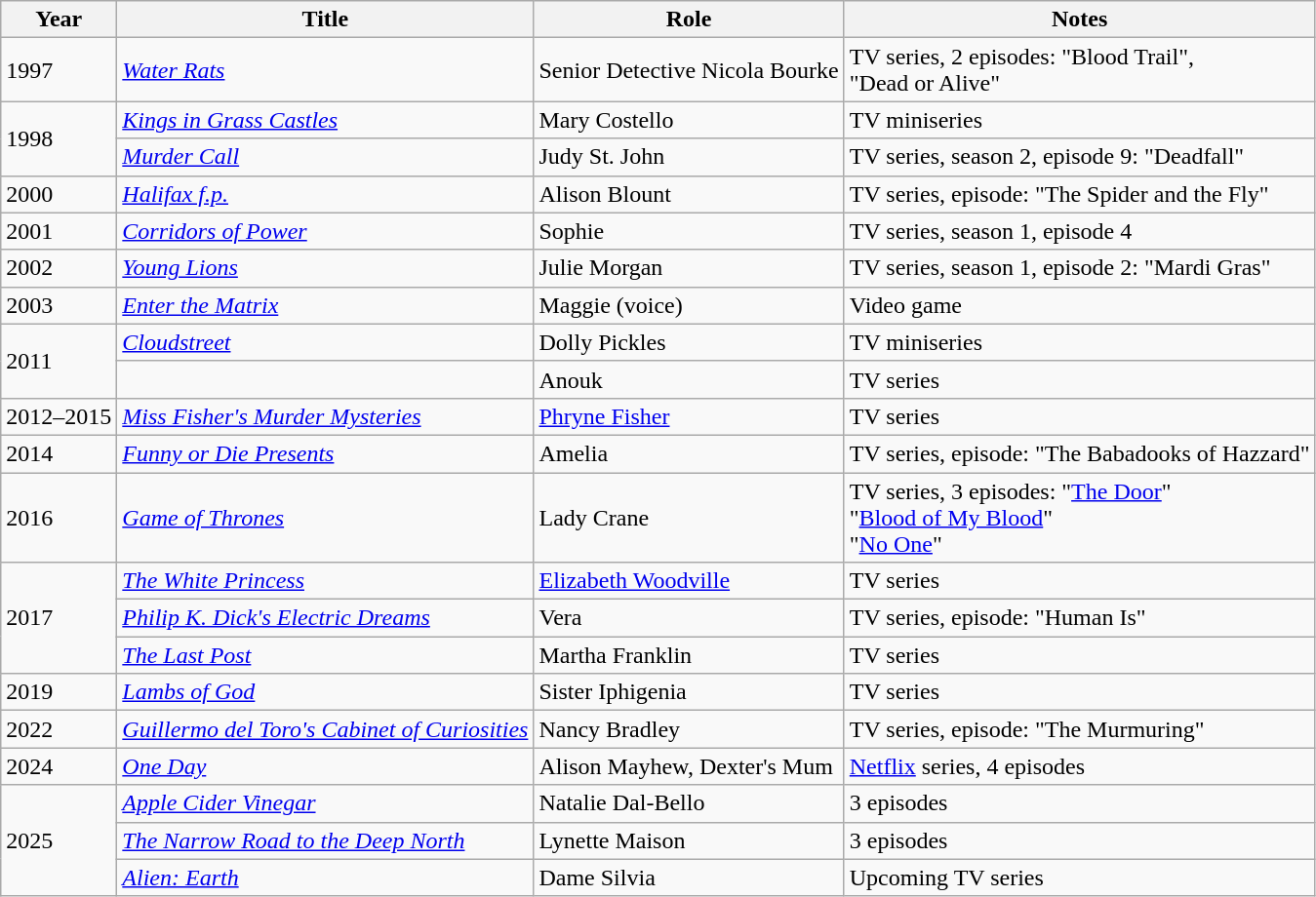<table class="wikitable sortable">
<tr>
<th>Year</th>
<th>Title</th>
<th>Role</th>
<th class="unsortable">Notes</th>
</tr>
<tr>
<td>1997</td>
<td><em><a href='#'>Water Rats</a></em></td>
<td>Senior Detective Nicola Bourke</td>
<td>TV series, 2 episodes: "Blood Trail",<br>"Dead or Alive"</td>
</tr>
<tr>
<td rowspan="2">1998</td>
<td><em><a href='#'>Kings in Grass Castles</a></em></td>
<td>Mary Costello</td>
<td>TV miniseries</td>
</tr>
<tr>
<td><em><a href='#'>Murder Call</a></em></td>
<td>Judy St. John</td>
<td>TV series, season 2, episode 9: "Deadfall"</td>
</tr>
<tr>
<td>2000</td>
<td><em><a href='#'>Halifax f.p.</a></em></td>
<td>Alison Blount</td>
<td>TV series, episode: "The Spider and the Fly"</td>
</tr>
<tr>
<td>2001</td>
<td><em><a href='#'>Corridors of Power</a></em></td>
<td>Sophie</td>
<td>TV series, season 1, episode 4</td>
</tr>
<tr>
<td>2002</td>
<td><em><a href='#'>Young Lions</a></em></td>
<td>Julie Morgan</td>
<td>TV series, season 1, episode 2: "Mardi Gras"</td>
</tr>
<tr>
<td>2003</td>
<td><em><a href='#'>Enter the Matrix</a></em></td>
<td>Maggie (voice)</td>
<td>Video game</td>
</tr>
<tr>
<td rowspan="2">2011</td>
<td><em><a href='#'>Cloudstreet</a></em></td>
<td>Dolly Pickles</td>
<td>TV miniseries</td>
</tr>
<tr>
<td><em></em></td>
<td>Anouk</td>
<td>TV series</td>
</tr>
<tr>
<td>2012–2015</td>
<td><em><a href='#'>Miss Fisher's Murder Mysteries</a></em></td>
<td><a href='#'>Phryne Fisher</a></td>
<td>TV series</td>
</tr>
<tr>
<td>2014</td>
<td><em><a href='#'>Funny or Die Presents</a></em></td>
<td>Amelia</td>
<td>TV series, episode: "The Babadooks of Hazzard"</td>
</tr>
<tr>
<td>2016</td>
<td><em><a href='#'>Game of Thrones</a></em></td>
<td>Lady Crane</td>
<td>TV series, 3 episodes: "<a href='#'>The Door</a>"<br>"<a href='#'>Blood of My Blood</a>"<br>"<a href='#'>No One</a>"</td>
</tr>
<tr>
<td rowspan="3">2017</td>
<td><em><a href='#'>The White Princess</a></em></td>
<td><a href='#'>Elizabeth Woodville</a></td>
<td>TV series</td>
</tr>
<tr>
<td><em><a href='#'>Philip K. Dick's Electric Dreams</a></em></td>
<td>Vera</td>
<td>TV series, episode: "Human Is"</td>
</tr>
<tr>
<td><em><a href='#'>The Last Post</a></em></td>
<td>Martha Franklin</td>
<td>TV series</td>
</tr>
<tr>
<td>2019</td>
<td><em><a href='#'>Lambs of God</a></em></td>
<td>Sister Iphigenia</td>
<td>TV series</td>
</tr>
<tr>
<td>2022</td>
<td><em><a href='#'>Guillermo del Toro's Cabinet of Curiosities</a></em></td>
<td>Nancy Bradley</td>
<td>TV series, episode: "The Murmuring"</td>
</tr>
<tr>
<td>2024</td>
<td><em><a href='#'>One Day</a></em></td>
<td>Alison Mayhew, Dexter's Mum</td>
<td><a href='#'>Netflix</a> series, 4 episodes</td>
</tr>
<tr>
<td rowspan="3">2025</td>
<td><a href='#'><em>Apple Cider Vinegar</em></a></td>
<td>Natalie Dal-Bello</td>
<td>3 episodes</td>
</tr>
<tr>
<td><em><a href='#'>The Narrow Road to the Deep North</a></em></td>
<td>Lynette Maison</td>
<td>3 episodes</td>
</tr>
<tr>
<td><em><a href='#'>Alien: Earth</a></em></td>
<td>Dame Silvia</td>
<td>Upcoming TV series</td>
</tr>
</table>
